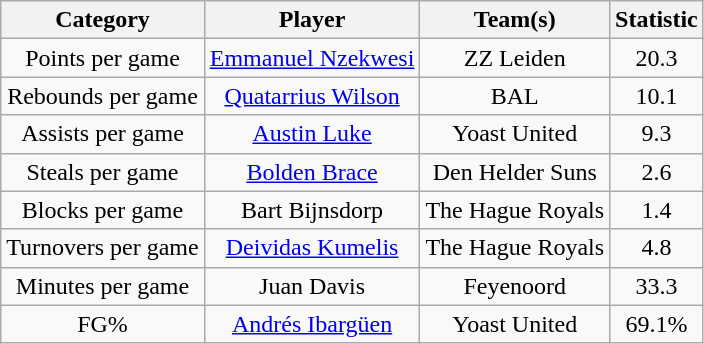<table class="wikitable" style="text-align:center">
<tr>
<th>Category</th>
<th>Player</th>
<th>Team(s)</th>
<th>Statistic</th>
</tr>
<tr>
<td>Points per game</td>
<td> <a href='#'>Emmanuel Nzekwesi</a></td>
<td>ZZ Leiden</td>
<td>20.3</td>
</tr>
<tr>
<td>Rebounds per game</td>
<td> <a href='#'>Quatarrius Wilson</a></td>
<td>BAL</td>
<td>10.1</td>
</tr>
<tr>
<td>Assists per game</td>
<td> <a href='#'>Austin Luke</a></td>
<td>Yoast United</td>
<td>9.3</td>
</tr>
<tr>
<td>Steals per game</td>
<td> <a href='#'>Bolden Brace</a></td>
<td>Den Helder Suns</td>
<td>2.6</td>
</tr>
<tr>
<td>Blocks per game</td>
<td> Bart Bijnsdorp</td>
<td>The Hague Royals</td>
<td>1.4</td>
</tr>
<tr>
<td>Turnovers per game</td>
<td> <a href='#'>Deividas Kumelis</a></td>
<td>The Hague Royals</td>
<td>4.8</td>
</tr>
<tr>
<td>Minutes per game</td>
<td> Juan Davis</td>
<td>Feyenoord</td>
<td>33.3</td>
</tr>
<tr>
<td>FG%</td>
<td> <a href='#'>Andrés Ibargüen</a></td>
<td>Yoast United</td>
<td>69.1%</td>
</tr>
</table>
